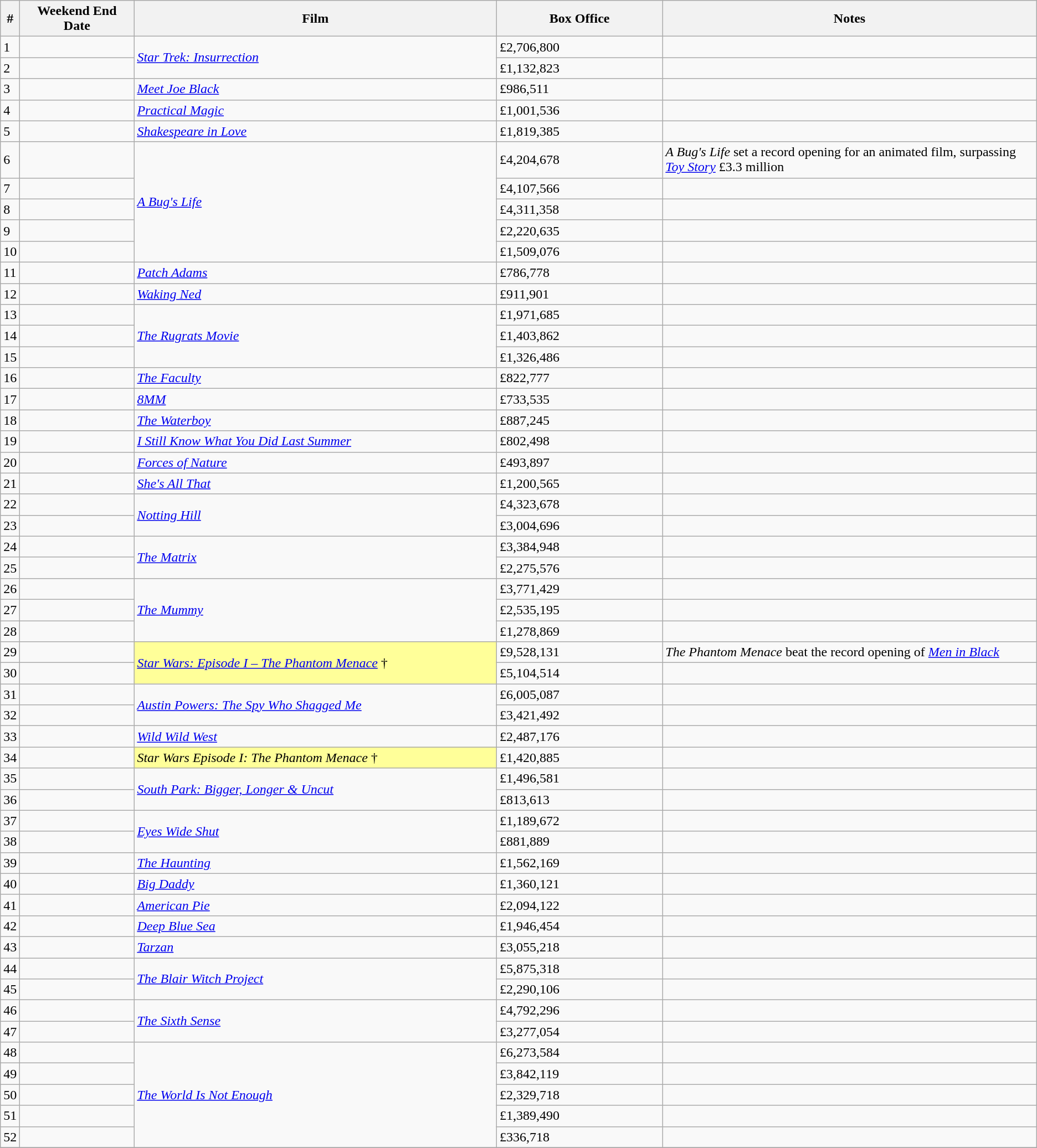<table class="wikitable sortable">
<tr>
<th abbr="Week">#</th>
<th abbr="Date" style="width:130px">Weekend End Date</th>
<th width="35%">Film</th>
<th width="16%">Box Office</th>
<th>Notes</th>
</tr>
<tr>
<td>1</td>
<td></td>
<td rowspan="2"><em><a href='#'>Star Trek: Insurrection</a></em></td>
<td>£2,706,800</td>
<td></td>
</tr>
<tr>
<td>2</td>
<td></td>
<td>£1,132,823</td>
<td></td>
</tr>
<tr>
<td>3</td>
<td></td>
<td><em><a href='#'>Meet Joe Black</a></em></td>
<td>£986,511</td>
<td></td>
</tr>
<tr>
<td>4</td>
<td></td>
<td><em><a href='#'>Practical Magic</a></em></td>
<td>£1,001,536</td>
<td></td>
</tr>
<tr>
<td>5</td>
<td></td>
<td><em><a href='#'>Shakespeare in Love</a></em></td>
<td>£1,819,385</td>
<td></td>
</tr>
<tr>
<td>6</td>
<td></td>
<td rowspan="5"><em><a href='#'>A Bug's Life</a></em></td>
<td>£4,204,678</td>
<td><em>A Bug's Life</em> set a record opening for an animated film, surpassing <em><a href='#'>Toy Story</a></em> £3.3 million</td>
</tr>
<tr>
<td>7</td>
<td></td>
<td>£4,107,566</td>
<td></td>
</tr>
<tr>
<td>8</td>
<td></td>
<td>£4,311,358</td>
<td></td>
</tr>
<tr>
<td>9</td>
<td></td>
<td>£2,220,635</td>
<td></td>
</tr>
<tr>
<td>10</td>
<td></td>
<td>£1,509,076</td>
<td></td>
</tr>
<tr>
<td>11</td>
<td></td>
<td><em><a href='#'>Patch Adams</a></em></td>
<td>£786,778</td>
<td></td>
</tr>
<tr>
<td>12</td>
<td></td>
<td><em><a href='#'>Waking Ned</a></em></td>
<td>£911,901</td>
<td></td>
</tr>
<tr>
<td>13</td>
<td></td>
<td rowspan="3"><em><a href='#'>The Rugrats Movie</a></em></td>
<td>£1,971,685</td>
<td></td>
</tr>
<tr>
<td>14</td>
<td></td>
<td>£1,403,862</td>
<td></td>
</tr>
<tr>
<td>15</td>
<td></td>
<td>£1,326,486</td>
<td></td>
</tr>
<tr>
<td>16</td>
<td></td>
<td><em><a href='#'>The Faculty</a></em></td>
<td>£822,777</td>
<td></td>
</tr>
<tr>
<td>17</td>
<td></td>
<td><em><a href='#'>8MM</a></em></td>
<td>£733,535</td>
<td></td>
</tr>
<tr>
<td>18</td>
<td></td>
<td><em><a href='#'>The Waterboy</a></em></td>
<td>£887,245</td>
<td></td>
</tr>
<tr>
<td>19</td>
<td></td>
<td><em><a href='#'>I Still Know What You Did Last Summer</a></em></td>
<td>£802,498</td>
<td></td>
</tr>
<tr>
<td>20</td>
<td></td>
<td><em><a href='#'>Forces of Nature</a></em></td>
<td>£493,897</td>
<td></td>
</tr>
<tr>
<td>21</td>
<td></td>
<td><em><a href='#'>She's All That</a></em></td>
<td>£1,200,565</td>
<td></td>
</tr>
<tr>
<td>22</td>
<td></td>
<td rowspan="2"><em><a href='#'>Notting Hill</a></em></td>
<td>£4,323,678</td>
<td></td>
</tr>
<tr>
<td>23</td>
<td></td>
<td>£3,004,696</td>
<td></td>
</tr>
<tr>
<td>24</td>
<td></td>
<td rowspan="2"><em><a href='#'>The Matrix</a></em></td>
<td>£3,384,948</td>
<td></td>
</tr>
<tr>
<td>25</td>
<td></td>
<td>£2,275,576</td>
<td></td>
</tr>
<tr>
<td>26</td>
<td></td>
<td rowspan="3"><em><a href='#'>The Mummy</a></em></td>
<td>£3,771,429</td>
<td></td>
</tr>
<tr>
<td>27</td>
<td></td>
<td>£2,535,195</td>
<td></td>
</tr>
<tr>
<td>28</td>
<td></td>
<td>£1,278,869</td>
<td></td>
</tr>
<tr>
<td>29</td>
<td></td>
<td rowspan="2" style="background-color:#FFFF99"><em><a href='#'>Star Wars: Episode I – The Phantom Menace</a></em> †</td>
<td>£9,528,131</td>
<td><em>The Phantom Menace</em> beat the record opening of <em><a href='#'>Men in Black</a></em></td>
</tr>
<tr>
<td>30</td>
<td></td>
<td>£5,104,514</td>
<td></td>
</tr>
<tr>
<td>31</td>
<td></td>
<td rowspan="2"><em><a href='#'>Austin Powers: The Spy Who Shagged Me</a></em></td>
<td>£6,005,087</td>
<td></td>
</tr>
<tr>
<td>32</td>
<td></td>
<td>£3,421,492</td>
<td></td>
</tr>
<tr>
<td>33</td>
<td></td>
<td><em><a href='#'>Wild Wild West</a></em></td>
<td>£2,487,176</td>
<td></td>
</tr>
<tr>
<td>34</td>
<td></td>
<td style="background-color:#FFFF99"><em>Star Wars Episode I: The Phantom Menace</em> †</td>
<td>£1,420,885</td>
<td></td>
</tr>
<tr>
<td>35</td>
<td></td>
<td rowspan="2"><em><a href='#'>South Park: Bigger, Longer & Uncut</a></em></td>
<td>£1,496,581</td>
<td></td>
</tr>
<tr>
<td>36</td>
<td></td>
<td>£813,613</td>
<td></td>
</tr>
<tr>
<td>37</td>
<td></td>
<td rowspan="2"><em><a href='#'>Eyes Wide Shut</a></em></td>
<td>£1,189,672</td>
<td></td>
</tr>
<tr>
<td>38</td>
<td></td>
<td>£881,889</td>
<td></td>
</tr>
<tr>
<td>39</td>
<td></td>
<td><em><a href='#'>The Haunting</a></em></td>
<td>£1,562,169</td>
<td></td>
</tr>
<tr>
<td>40</td>
<td></td>
<td><em><a href='#'>Big Daddy</a></em></td>
<td>£1,360,121</td>
<td></td>
</tr>
<tr>
<td>41</td>
<td></td>
<td><em><a href='#'>American Pie</a></em></td>
<td>£2,094,122</td>
<td></td>
</tr>
<tr>
<td>42</td>
<td></td>
<td><em><a href='#'>Deep Blue Sea</a></em></td>
<td>£1,946,454</td>
<td></td>
</tr>
<tr>
<td>43</td>
<td></td>
<td><em><a href='#'>Tarzan</a></em></td>
<td>£3,055,218</td>
<td></td>
</tr>
<tr>
<td>44</td>
<td></td>
<td rowspan="2"><em><a href='#'>The Blair Witch Project</a></em></td>
<td>£5,875,318</td>
<td></td>
</tr>
<tr>
<td>45</td>
<td></td>
<td>£2,290,106</td>
<td></td>
</tr>
<tr>
<td>46</td>
<td></td>
<td rowspan="2"><em><a href='#'>The Sixth Sense</a></em></td>
<td>£4,792,296</td>
<td></td>
</tr>
<tr>
<td>47</td>
<td></td>
<td>£3,277,054</td>
<td></td>
</tr>
<tr>
<td>48</td>
<td></td>
<td rowspan="5"><em><a href='#'>The World Is Not Enough</a></em></td>
<td>£6,273,584</td>
<td></td>
</tr>
<tr>
<td>49</td>
<td></td>
<td>£3,842,119</td>
<td></td>
</tr>
<tr>
<td>50</td>
<td></td>
<td>£2,329,718</td>
<td></td>
</tr>
<tr>
<td>51</td>
<td></td>
<td>£1,389,490</td>
<td></td>
</tr>
<tr>
<td>52</td>
<td></td>
<td>£336,718</td>
<td></td>
</tr>
<tr>
</tr>
</table>
